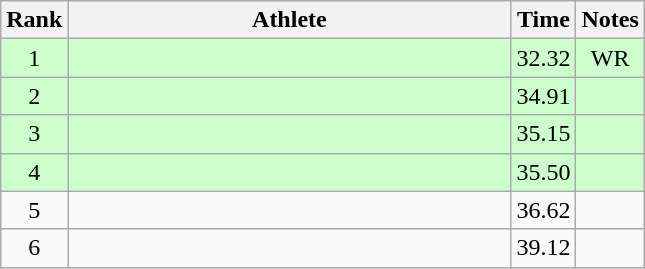<table class="wikitable" style="text-align:center">
<tr>
<th>Rank</th>
<th Style="width:18em">Athlete</th>
<th>Time</th>
<th>Notes</th>
</tr>
<tr style="background:#cfc">
<td>1</td>
<td style="text-align:left"></td>
<td>32.32</td>
<td>WR</td>
</tr>
<tr style="background:#cfc">
<td>2</td>
<td style="text-align:left"></td>
<td>34.91</td>
<td></td>
</tr>
<tr style="background:#cfc">
<td>3</td>
<td style="text-align:left"></td>
<td>35.15</td>
<td></td>
</tr>
<tr style="background:#cfc">
<td>4</td>
<td style="text-align:left"></td>
<td>35.50</td>
<td></td>
</tr>
<tr>
<td>5</td>
<td style="text-align:left"></td>
<td>36.62</td>
<td></td>
</tr>
<tr>
<td>6</td>
<td style="text-align:left"></td>
<td>39.12</td>
<td></td>
</tr>
</table>
